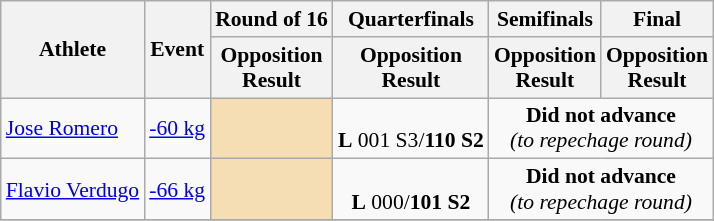<table class="wikitable" style="font-size:90%">
<tr>
<th rowspan="2">Athlete</th>
<th rowspan="2">Event</th>
<th>Round of 16</th>
<th>Quarterfinals</th>
<th>Semifinals</th>
<th>Final</th>
</tr>
<tr>
<th>Opposition<br>Result</th>
<th>Opposition<br>Result</th>
<th>Opposition<br>Result</th>
<th>Opposition<br>Result</th>
</tr>
<tr>
<td><a href='#'>Jose Romero</a></td>
<td><a href='#'>-60 kg</a></td>
<td align="center" bgcolor=wheat></td>
<td align=center><br><strong>L</strong> 001 S3/<strong>110 S2</strong></td>
<td align=center colspan="7"><strong>Did not advance</strong><br><em>(to repechage round)</em></td>
</tr>
<tr>
<td><a href='#'>Flavio Verdugo</a></td>
<td><a href='#'>-66 kg</a></td>
<td align="center" bgcolor=wheat></td>
<td align=center><br><strong>L</strong> 000/<strong>101 S2</strong></td>
<td align=center colspan="7"><strong>Did not advance</strong><br><em>(to repechage round)</em></td>
</tr>
<tr>
</tr>
</table>
